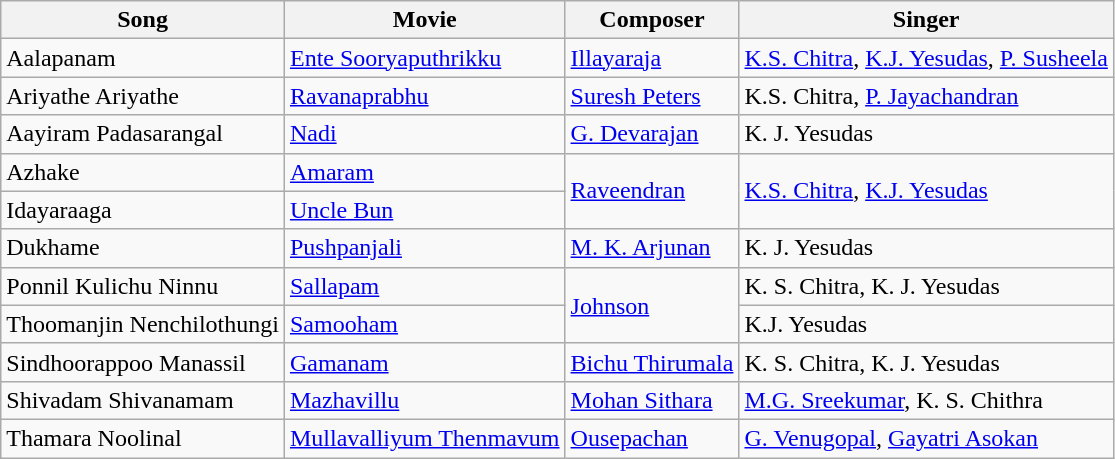<table class="wikitable">
<tr>
<th>Song</th>
<th>Movie</th>
<th>Composer</th>
<th>Singer</th>
</tr>
<tr>
<td>Aalapanam</td>
<td><a href='#'>Ente Sooryaputhrikku</a></td>
<td><a href='#'>Illayaraja</a></td>
<td><a href='#'>K.S. Chitra</a>, <a href='#'>K.J. Yesudas</a>, <a href='#'>P. Susheela</a></td>
</tr>
<tr>
<td>Ariyathe Ariyathe</td>
<td><a href='#'>Ravanaprabhu</a></td>
<td><a href='#'>Suresh Peters</a></td>
<td>K.S. Chitra, <a href='#'>P. Jayachandran</a></td>
</tr>
<tr>
<td>Aayiram Padasarangal</td>
<td><a href='#'>Nadi</a></td>
<td><a href='#'>G. Devarajan</a></td>
<td>K. J. Yesudas</td>
</tr>
<tr>
<td>Azhake</td>
<td><a href='#'>Amaram</a></td>
<td rowspan="2"><a href='#'>Raveendran</a></td>
<td rowspan="2"><a href='#'>K.S. Chitra</a>, <a href='#'>K.J. Yesudas</a></td>
</tr>
<tr>
<td>Idayaraaga</td>
<td><a href='#'>Uncle Bun</a></td>
</tr>
<tr>
<td>Dukhame</td>
<td><a href='#'>Pushpanjali</a></td>
<td><a href='#'>M. K. Arjunan</a></td>
<td>K. J. Yesudas</td>
</tr>
<tr>
<td>Ponnil Kulichu Ninnu</td>
<td><a href='#'>Sallapam</a></td>
<td rowspan="2"><a href='#'>Johnson</a></td>
<td>K. S. Chitra, K. J. Yesudas</td>
</tr>
<tr>
<td>Thoomanjin Nenchilothungi</td>
<td><a href='#'>Samooham</a></td>
<td>K.J. Yesudas</td>
</tr>
<tr>
<td>Sindhoorappoo Manassil</td>
<td><a href='#'>Gamanam</a></td>
<td><a href='#'>Bichu Thirumala</a></td>
<td>K. S. Chitra, K. J. Yesudas</td>
</tr>
<tr>
<td>Shivadam Shivanamam</td>
<td><a href='#'>Mazhavillu</a></td>
<td><a href='#'>Mohan Sithara</a></td>
<td><a href='#'>M.G. Sreekumar</a>, K. S. Chithra</td>
</tr>
<tr>
<td>Thamara Noolinal</td>
<td><a href='#'>Mullavalliyum Thenmavum</a></td>
<td><a href='#'>Ousepachan</a></td>
<td><a href='#'>G. Venugopal</a>, <a href='#'>Gayatri Asokan</a></td>
</tr>
</table>
